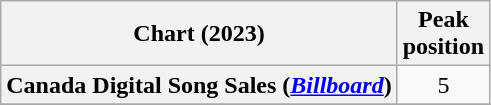<table class="wikitable sortable plainrowheaders" style="text-align:center">
<tr>
<th>Chart (2023)</th>
<th>Peak<br>position</th>
</tr>
<tr>
<th scope="row">Canada Digital Song Sales (<em><a href='#'>Billboard</a></em>)</th>
<td align="center">5</td>
</tr>
<tr>
</tr>
</table>
